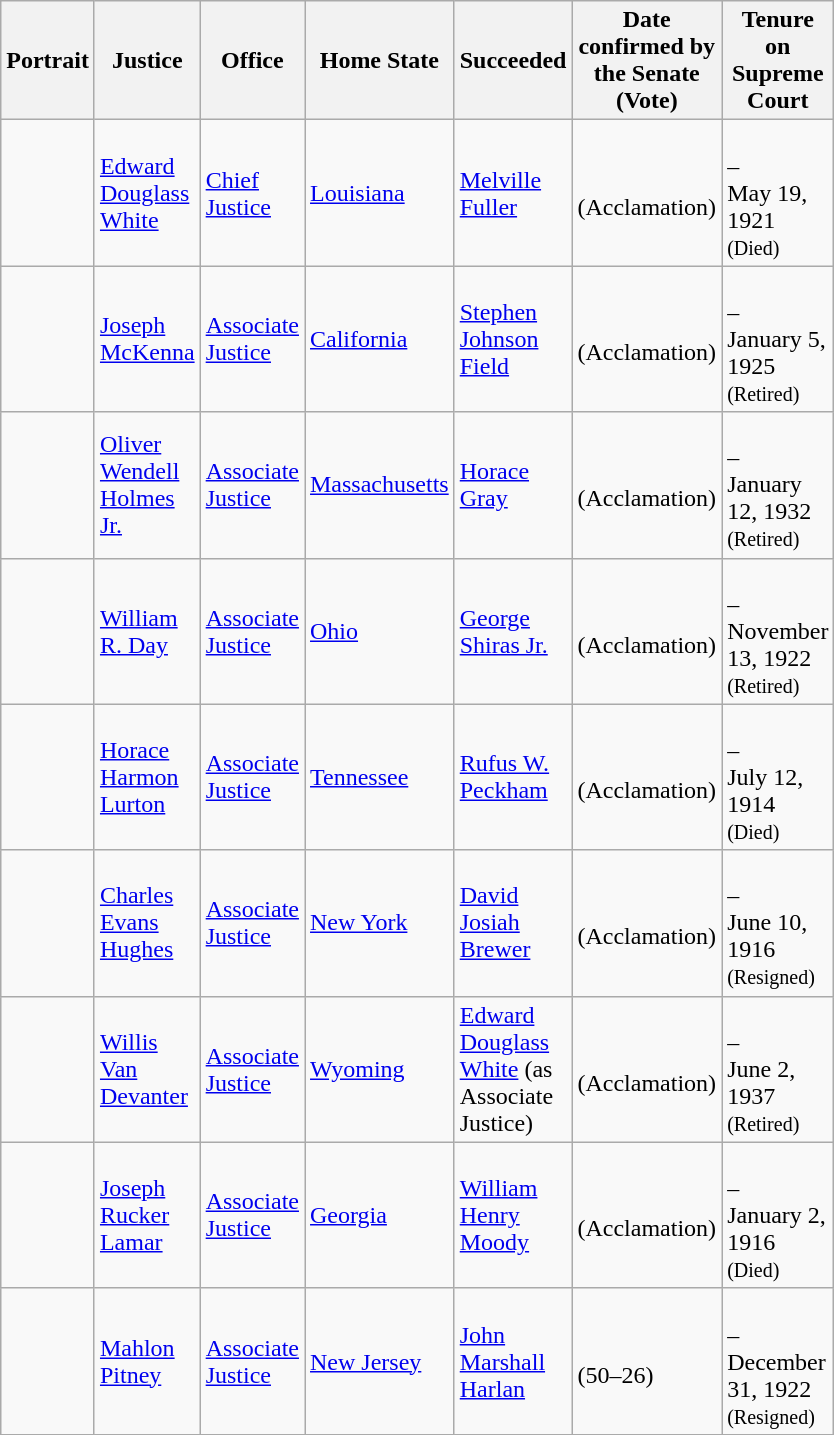<table class="wikitable sortable">
<tr>
<th scope="col" style="width: 10px;">Portrait</th>
<th scope="col" style="width: 10px;">Justice</th>
<th scope="col" style="width: 10px;">Office</th>
<th scope="col" style="width: 10px;">Home State</th>
<th scope="col" style="width: 10px;">Succeeded</th>
<th scope="col" style="width: 10px;">Date confirmed by the Senate<br>(Vote)</th>
<th scope="col" style="width: 10px;">Tenure on Supreme Court</th>
</tr>
<tr>
<td></td>
<td><a href='#'>Edward Douglass White</a></td>
<td><a href='#'>Chief Justice</a></td>
<td><a href='#'>Louisiana</a></td>
<td><a href='#'>Melville Fuller</a></td>
<td><br>(Acclamation)</td>
<td><br>–<br>May 19, 1921<br><small>(Died)</small></td>
</tr>
<tr>
<td></td>
<td><a href='#'>Joseph McKenna</a></td>
<td><a href='#'>Associate Justice</a></td>
<td><a href='#'>California</a></td>
<td><a href='#'>Stephen Johnson Field</a></td>
<td><br>(Acclamation)</td>
<td><br>–<br>January 5, 1925<br><small>(Retired)</small></td>
</tr>
<tr>
<td></td>
<td><a href='#'>Oliver Wendell Holmes Jr.</a></td>
<td><a href='#'>Associate Justice</a></td>
<td><a href='#'>Massachusetts</a></td>
<td><a href='#'>Horace Gray</a></td>
<td><br>(Acclamation)</td>
<td><br>–<br>January 12, 1932<br><small>(Retired)</small></td>
</tr>
<tr>
<td></td>
<td><a href='#'>William R. Day</a></td>
<td><a href='#'>Associate Justice</a></td>
<td><a href='#'>Ohio</a></td>
<td><a href='#'>George Shiras Jr.</a></td>
<td><br>(Acclamation)</td>
<td><br>–<br>November 13, 1922<br><small>(Retired)</small></td>
</tr>
<tr>
<td></td>
<td><a href='#'>Horace Harmon Lurton</a></td>
<td><a href='#'>Associate Justice</a></td>
<td><a href='#'>Tennessee</a></td>
<td><a href='#'>Rufus W. Peckham</a></td>
<td><br>(Acclamation)</td>
<td><br>–<br>July 12, 1914<br><small>(Died)</small></td>
</tr>
<tr>
<td></td>
<td><a href='#'>Charles Evans Hughes</a></td>
<td><a href='#'>Associate Justice</a></td>
<td><a href='#'>New York</a></td>
<td><a href='#'>David Josiah Brewer</a></td>
<td><br>(Acclamation)</td>
<td><br>–<br>June 10, 1916<br><small>(Resigned)</small></td>
</tr>
<tr>
<td></td>
<td><a href='#'>Willis Van Devanter</a></td>
<td><a href='#'>Associate Justice</a></td>
<td><a href='#'>Wyoming</a></td>
<td><a href='#'>Edward Douglass White</a> (as Associate Justice)</td>
<td><br>(Acclamation)</td>
<td><br>–<br>June 2, 1937<br><small>(Retired)</small></td>
</tr>
<tr>
<td></td>
<td><a href='#'>Joseph Rucker Lamar</a></td>
<td><a href='#'>Associate Justice</a></td>
<td><a href='#'>Georgia</a></td>
<td><a href='#'>William Henry Moody</a></td>
<td><br>(Acclamation)</td>
<td><br>–<br>January 2, 1916<br><small>(Died)</small></td>
</tr>
<tr>
<td></td>
<td><a href='#'>Mahlon Pitney</a></td>
<td><a href='#'>Associate Justice</a></td>
<td><a href='#'>New Jersey</a></td>
<td><a href='#'>John Marshall Harlan</a></td>
<td><br>(50–26)</td>
<td><br>–<br>December 31, 1922<br><small>(Resigned)</small></td>
</tr>
<tr>
</tr>
</table>
